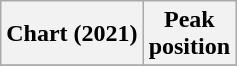<table class="wikitable plainrowheaders" style="text-align:center">
<tr>
<th scope="col">Chart (2021)</th>
<th scope="col">Peak<br>position</th>
</tr>
<tr>
</tr>
</table>
